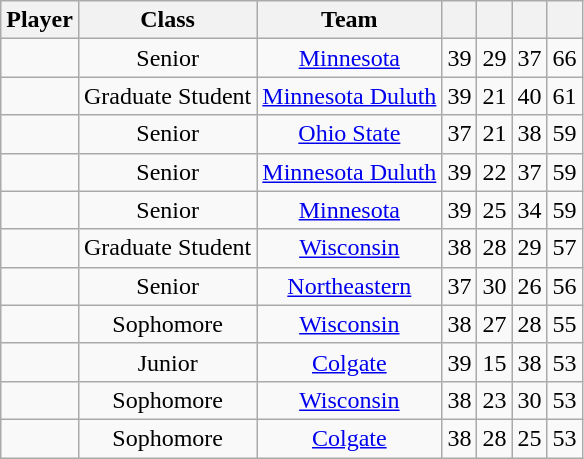<table class="wikitable sortable" style="font-size= 95%;text-align: center;">
<tr>
<th>Player</th>
<th>Class</th>
<th>Team</th>
<th></th>
<th></th>
<th></th>
<th></th>
</tr>
<tr>
<td></td>
<td>Senior</td>
<td><a href='#'>Minnesota</a></td>
<td>39</td>
<td>29</td>
<td>37</td>
<td>66</td>
</tr>
<tr>
<td></td>
<td>Graduate Student</td>
<td><a href='#'>Minnesota Duluth</a></td>
<td>39</td>
<td>21</td>
<td>40</td>
<td>61</td>
</tr>
<tr>
<td></td>
<td>Senior</td>
<td><a href='#'>Ohio State</a></td>
<td>37</td>
<td>21</td>
<td>38</td>
<td>59</td>
</tr>
<tr>
<td></td>
<td>Senior</td>
<td><a href='#'>Minnesota Duluth</a></td>
<td>39</td>
<td>22</td>
<td>37</td>
<td>59</td>
</tr>
<tr>
<td></td>
<td>Senior</td>
<td><a href='#'>Minnesota</a></td>
<td>39</td>
<td>25</td>
<td>34</td>
<td>59</td>
</tr>
<tr>
<td></td>
<td>Graduate Student</td>
<td><a href='#'>Wisconsin</a></td>
<td>38</td>
<td>28</td>
<td>29</td>
<td>57</td>
</tr>
<tr>
<td></td>
<td>Senior</td>
<td><a href='#'>Northeastern</a></td>
<td>37</td>
<td>30</td>
<td>26</td>
<td>56</td>
</tr>
<tr>
<td></td>
<td>Sophomore</td>
<td><a href='#'>Wisconsin</a></td>
<td>38</td>
<td>27</td>
<td>28</td>
<td>55</td>
</tr>
<tr>
<td></td>
<td>Junior</td>
<td><a href='#'>Colgate</a></td>
<td>39</td>
<td>15</td>
<td>38</td>
<td>53</td>
</tr>
<tr>
<td></td>
<td>Sophomore</td>
<td><a href='#'>Wisconsin</a></td>
<td>38</td>
<td>23</td>
<td>30</td>
<td>53</td>
</tr>
<tr>
<td></td>
<td>Sophomore</td>
<td><a href='#'>Colgate</a></td>
<td>38</td>
<td>28</td>
<td>25</td>
<td>53</td>
</tr>
</table>
